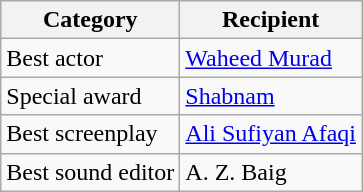<table class="wikitable" border="1">
<tr>
<th>Category</th>
<th>Recipient</th>
</tr>
<tr>
<td>Best actor</td>
<td><a href='#'>Waheed Murad</a></td>
</tr>
<tr>
<td>Special award</td>
<td><a href='#'>Shabnam</a></td>
</tr>
<tr>
<td>Best screenplay</td>
<td><a href='#'>Ali Sufiyan Afaqi</a></td>
</tr>
<tr>
<td>Best sound editor</td>
<td>A. Z. Baig</td>
</tr>
</table>
